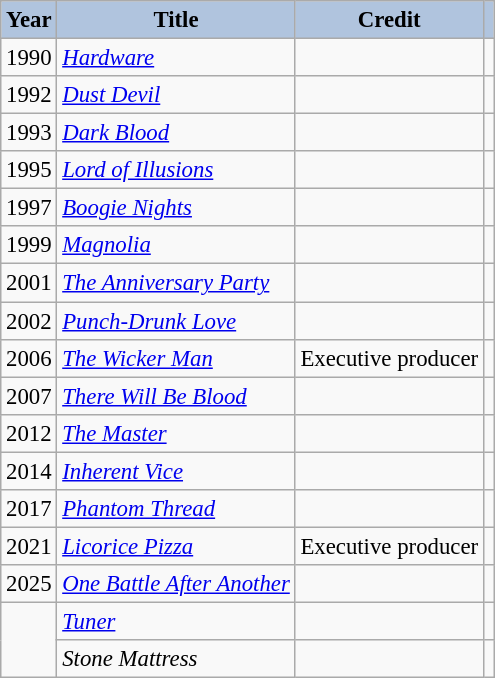<table class="wikitable" style="font-size:95%;">
<tr>
<th style="background:#B0C4DE;">Year</th>
<th style="background:#B0C4DE;">Title</th>
<th style="background:#B0C4DE;">Credit</th>
<th style="background:#B0C4DE;"></th>
</tr>
<tr>
<td>1990</td>
<td><em><a href='#'>Hardware</a></em></td>
<td></td>
<td></td>
</tr>
<tr>
<td>1992</td>
<td><em><a href='#'>Dust Devil</a></em></td>
<td></td>
<td></td>
</tr>
<tr>
<td>1993</td>
<td><em><a href='#'>Dark Blood</a></em></td>
<td></td>
<td></td>
</tr>
<tr>
<td>1995</td>
<td><em><a href='#'>Lord of Illusions</a></em></td>
<td></td>
<td></td>
</tr>
<tr>
<td>1997</td>
<td><em><a href='#'>Boogie Nights</a></em></td>
<td></td>
<td></td>
</tr>
<tr>
<td>1999</td>
<td><em><a href='#'>Magnolia</a></em></td>
<td></td>
<td></td>
</tr>
<tr>
<td>2001</td>
<td><em><a href='#'>The Anniversary Party</a></em></td>
<td></td>
<td></td>
</tr>
<tr>
<td>2002</td>
<td><em><a href='#'>Punch-Drunk Love</a></em></td>
<td></td>
<td></td>
</tr>
<tr>
<td>2006</td>
<td><em><a href='#'>The Wicker Man</a></em></td>
<td>Executive producer</td>
<td></td>
</tr>
<tr>
<td>2007</td>
<td><em><a href='#'>There Will Be Blood</a></em></td>
<td></td>
<td></td>
</tr>
<tr>
<td>2012</td>
<td><em><a href='#'>The Master</a></em></td>
<td></td>
<td></td>
</tr>
<tr>
<td>2014</td>
<td><em><a href='#'>Inherent Vice</a></em></td>
<td></td>
<td></td>
</tr>
<tr>
<td>2017</td>
<td><em><a href='#'>Phantom Thread</a></em></td>
<td></td>
<td></td>
</tr>
<tr>
<td>2021</td>
<td><em><a href='#'>Licorice Pizza</a></em></td>
<td>Executive producer</td>
<td></td>
</tr>
<tr>
<td>2025</td>
<td><em><a href='#'>One Battle After Another</a></em></td>
<td></td>
<td></td>
</tr>
<tr>
<td rowspan=2></td>
<td><em><a href='#'>Tuner</a></em></td>
<td></td>
<td></td>
</tr>
<tr>
<td><em>Stone Mattress</em></td>
<td></td>
<td></td>
</tr>
</table>
